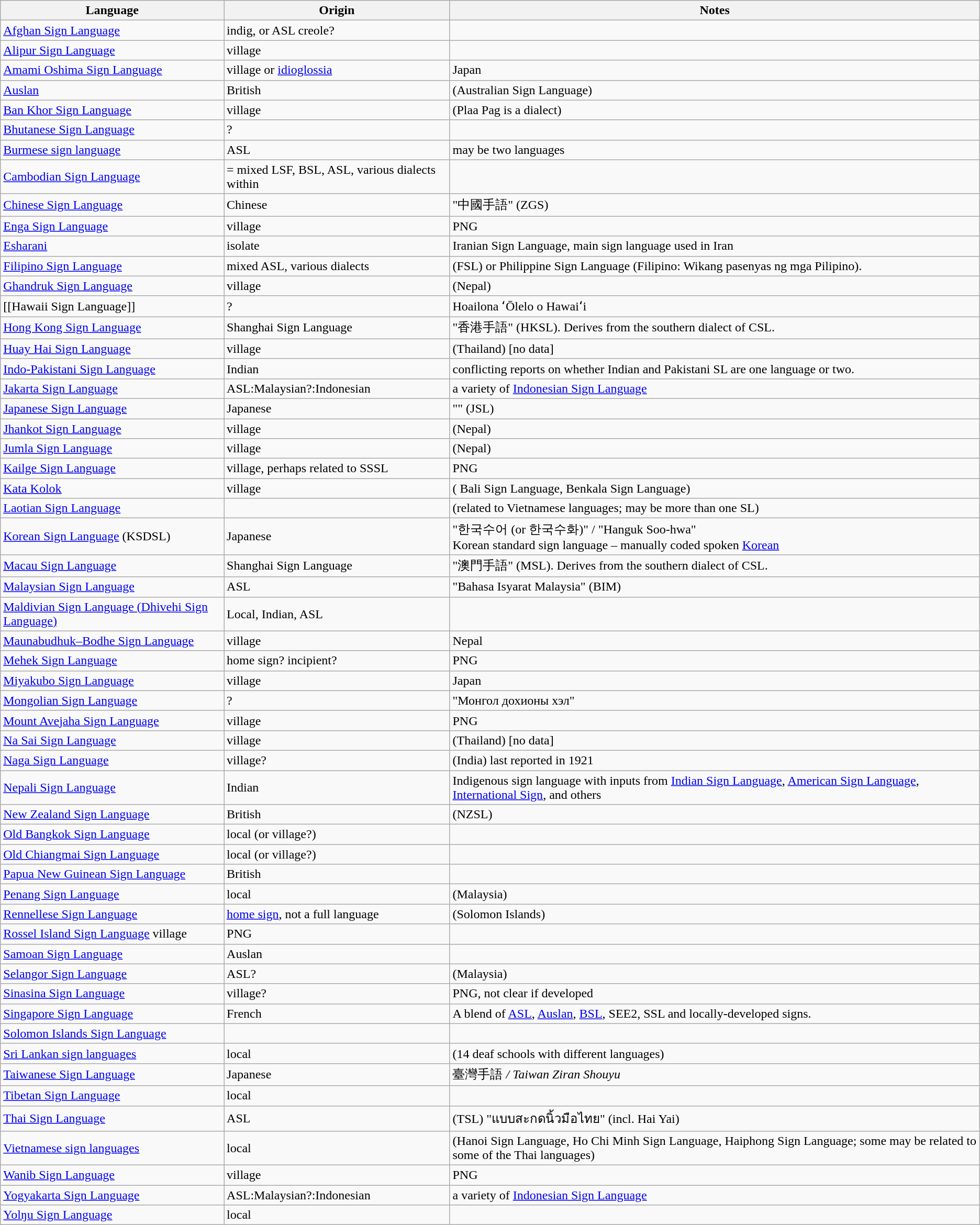<table class=wikitable>
<tr>
<th>Language</th>
<th>Origin</th>
<th>Notes</th>
</tr>
<tr>
<td><a href='#'>Afghan Sign Language</a></td>
<td>indig, or ASL creole?</td>
<td></td>
</tr>
<tr>
<td><a href='#'>Alipur Sign Language</a></td>
<td>village</td>
<td></td>
</tr>
<tr>
<td><a href='#'>Amami Oshima Sign Language</a></td>
<td>village or <a href='#'>idioglossia</a></td>
<td>Japan</td>
</tr>
<tr>
<td><a href='#'>Auslan</a></td>
<td>British</td>
<td>(Australian Sign Language)</td>
</tr>
<tr>
<td><a href='#'>Ban Khor Sign Language</a></td>
<td>village</td>
<td>(Plaa Pag is a dialect)</td>
</tr>
<tr>
<td><a href='#'>Bhutanese Sign Language</a></td>
<td>?</td>
<td></td>
</tr>
<tr>
<td><a href='#'>Burmese sign language</a></td>
<td>ASL</td>
<td>may be two languages</td>
</tr>
<tr>
<td><a href='#'>Cambodian Sign Language</a></td>
<td>= mixed LSF, BSL, ASL, various dialects within</td>
<td></td>
</tr>
<tr>
<td><a href='#'>Chinese Sign Language</a></td>
<td>Chinese</td>
<td>"中國手語" (ZGS)</td>
</tr>
<tr>
<td><a href='#'>Enga Sign Language</a></td>
<td>village</td>
<td>PNG</td>
</tr>
<tr>
<td><a href='#'> Esharani</a></td>
<td>isolate</td>
<td>Iranian Sign Language, main sign language used in Iran</td>
</tr>
<tr>
<td><a href='#'>Filipino Sign Language</a></td>
<td>mixed ASL, various dialects</td>
<td>(FSL) or Philippine Sign Language (Filipino: Wikang pasenyas ng mga Pilipino).</td>
</tr>
<tr>
<td><a href='#'>Ghandruk Sign Language</a></td>
<td>village</td>
<td>(Nepal)</td>
</tr>
<tr>
<td>[[Hawaii Sign Language]]</td>
<td>?</td>
<td>Hoailona ʻŌlelo o Hawaiʻi</td>
</tr>
<tr>
<td><a href='#'>Hong Kong Sign Language</a></td>
<td>Shanghai Sign Language</td>
<td>"香港手語" (HKSL). Derives from the southern dialect of CSL.</td>
</tr>
<tr>
<td><a href='#'>Huay Hai Sign Language</a></td>
<td>village</td>
<td>(Thailand) [no data]</td>
</tr>
<tr>
<td><a href='#'>Indo-Pakistani Sign Language</a></td>
<td>Indian</td>
<td>conflicting reports on whether Indian and Pakistani SL are one language or two.</td>
</tr>
<tr>
<td><a href='#'>Jakarta Sign Language</a></td>
<td>ASL:Malaysian?:Indonesian</td>
<td>a variety of <a href='#'>Indonesian Sign Language</a></td>
</tr>
<tr>
<td><a href='#'>Japanese Sign Language</a></td>
<td>Japanese</td>
<td>"" (JSL)</td>
</tr>
<tr>
<td><a href='#'>Jhankot Sign Language</a></td>
<td>village</td>
<td>(Nepal)</td>
</tr>
<tr>
<td><a href='#'>Jumla Sign Language</a></td>
<td>village</td>
<td>(Nepal)</td>
</tr>
<tr>
<td><a href='#'>Kailge Sign Language</a></td>
<td>village, perhaps related to SSSL</td>
<td>PNG</td>
</tr>
<tr>
<td><a href='#'>Kata Kolok</a></td>
<td>village</td>
<td>( Bali Sign Language, Benkala Sign Language)</td>
</tr>
<tr>
<td><a href='#'>Laotian Sign Language</a></td>
<td></td>
<td>(related to Vietnamese languages; may be more than one SL)</td>
</tr>
<tr>
<td><a href='#'>Korean Sign Language</a> (KSDSL)</td>
<td>Japanese</td>
<td>"한국수어 (or 한국수화)" / "Hanguk Soo-hwa"<br>Korean standard sign language – manually coded spoken <a href='#'>Korean</a></td>
</tr>
<tr>
<td><a href='#'>Macau Sign Language</a></td>
<td>Shanghai Sign Language</td>
<td>"澳門手語" (MSL). Derives from the southern dialect of CSL.</td>
</tr>
<tr>
<td><a href='#'>Malaysian Sign Language</a></td>
<td>ASL</td>
<td>"Bahasa Isyarat Malaysia" (BIM)</td>
</tr>
<tr>
<td><a href='#'>Maldivian Sign Language (Dhivehi Sign Language)</a></td>
<td>Local, Indian, ASL</td>
<td></td>
</tr>
<tr>
<td><a href='#'>Maunabudhuk–Bodhe Sign Language</a></td>
<td>village</td>
<td>Nepal</td>
</tr>
<tr>
<td><a href='#'>Mehek Sign Language</a></td>
<td>home sign? incipient?</td>
<td>PNG</td>
</tr>
<tr>
<td><a href='#'>Miyakubo Sign Language</a></td>
<td>village</td>
<td>Japan</td>
</tr>
<tr>
<td><a href='#'>Mongolian Sign Language</a></td>
<td>?</td>
<td>"Монгол дохионы хэл"</td>
</tr>
<tr>
<td><a href='#'>Mount Avejaha Sign Language</a></td>
<td>village</td>
<td>PNG</td>
</tr>
<tr>
<td><a href='#'>Na Sai Sign Language</a></td>
<td>village</td>
<td>(Thailand) [no data]</td>
</tr>
<tr>
<td><a href='#'>Naga Sign Language</a></td>
<td>village?</td>
<td>(India) last reported in 1921</td>
</tr>
<tr>
<td><a href='#'>Nepali Sign Language</a></td>
<td>Indian</td>
<td>Indigenous sign language with inputs from <a href='#'>Indian Sign Language</a>, <a href='#'>American Sign Language</a>, <a href='#'>International Sign</a>, and others</td>
</tr>
<tr>
<td><a href='#'>New Zealand Sign Language</a></td>
<td>British</td>
<td>(NZSL)</td>
</tr>
<tr>
<td><a href='#'>Old Bangkok Sign Language</a></td>
<td>local (or village?)</td>
<td></td>
</tr>
<tr>
<td><a href='#'>Old Chiangmai Sign Language</a></td>
<td>local (or village?)</td>
<td></td>
</tr>
<tr>
<td><a href='#'>Papua New Guinean Sign Language</a></td>
<td>British</td>
<td></td>
</tr>
<tr>
<td><a href='#'>Penang Sign Language</a></td>
<td>local</td>
<td>(Malaysia)</td>
</tr>
<tr>
<td><a href='#'>Rennellese Sign Language</a></td>
<td><a href='#'>home sign</a>, not a full language</td>
<td>(Solomon Islands)</td>
</tr>
<tr>
<td><a href='#'>Rossel Island Sign Language</a> village</td>
<td>PNG</td>
<td></td>
</tr>
<tr>
<td><a href='#'>Samoan Sign Language</a></td>
<td>Auslan</td>
<td></td>
</tr>
<tr>
<td><a href='#'>Selangor Sign Language</a></td>
<td>ASL?</td>
<td>(Malaysia)</td>
</tr>
<tr>
<td><a href='#'>Sinasina Sign Language</a></td>
<td>village?</td>
<td>PNG, not clear if developed</td>
</tr>
<tr>
<td><a href='#'>Singapore Sign Language</a></td>
<td>French</td>
<td>A blend of <a href='#'>ASL</a>, <a href='#'>Auslan</a>, <a href='#'>BSL</a>, SEE2, SSL and locally-developed signs.</td>
</tr>
<tr>
<td><a href='#'>Solomon Islands Sign Language</a></td>
<td></td>
<td></td>
</tr>
<tr>
<td><a href='#'>Sri Lankan sign languages</a></td>
<td>local</td>
<td>(14 deaf schools with different languages)</td>
</tr>
<tr>
<td><a href='#'>Taiwanese Sign Language</a></td>
<td>Japanese</td>
<td>臺灣手語 <em>/ Taiwan Ziran Shouyu</em></td>
</tr>
<tr>
<td><a href='#'>Tibetan Sign Language</a></td>
<td>local</td>
<td></td>
</tr>
<tr>
<td><a href='#'>Thai Sign Language</a></td>
<td>ASL</td>
<td>(TSL) "แบบสะกดนิ้วมือไทย" (incl. Hai Yai)</td>
</tr>
<tr>
<td><a href='#'>Vietnamese sign languages</a></td>
<td>local</td>
<td>(Hanoi Sign Language, Ho Chi Minh Sign Language, Haiphong Sign Language; some may be related to some of the Thai languages)</td>
</tr>
<tr>
<td><a href='#'>Wanib Sign Language</a></td>
<td>village</td>
<td>PNG</td>
</tr>
<tr>
<td><a href='#'>Yogyakarta Sign Language</a></td>
<td>ASL:Malaysian?:Indonesian</td>
<td>a variety of <a href='#'>Indonesian Sign Language</a></td>
</tr>
<tr>
<td><a href='#'>Yolŋu Sign Language</a></td>
<td>local</td>
<td></td>
</tr>
</table>
